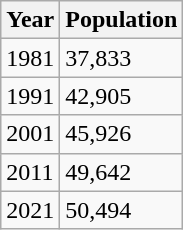<table class=wikitable>
<tr>
<th>Year</th>
<th>Population</th>
</tr>
<tr>
<td>1981</td>
<td>37,833</td>
</tr>
<tr>
<td>1991</td>
<td>42,905</td>
</tr>
<tr>
<td>2001</td>
<td>45,926</td>
</tr>
<tr>
<td>2011</td>
<td>49,642</td>
</tr>
<tr>
<td>2021</td>
<td>50,494</td>
</tr>
</table>
